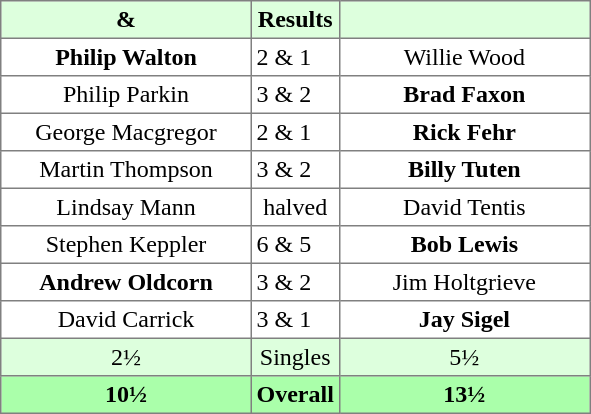<table border="1" cellpadding="3" style="border-collapse: collapse; text-align:center;">
<tr style="background:#ddffdd;">
<th width=160> & </th>
<th>Results</th>
<th width=160></th>
</tr>
<tr>
<td><strong>Philip Walton</strong></td>
<td align=left> 2 & 1</td>
<td>Willie Wood</td>
</tr>
<tr>
<td>Philip Parkin</td>
<td align=left> 3 & 2</td>
<td><strong>Brad Faxon</strong></td>
</tr>
<tr>
<td>George Macgregor</td>
<td align=left> 2 & 1</td>
<td><strong>Rick Fehr</strong></td>
</tr>
<tr>
<td>Martin Thompson</td>
<td align=left> 3 & 2</td>
<td><strong>Billy Tuten</strong></td>
</tr>
<tr>
<td>Lindsay Mann</td>
<td>halved</td>
<td>David Tentis</td>
</tr>
<tr>
<td>Stephen Keppler</td>
<td align=left> 6 & 5</td>
<td><strong>Bob Lewis</strong></td>
</tr>
<tr>
<td><strong>Andrew Oldcorn</strong></td>
<td align=left> 3 & 2</td>
<td>Jim Holtgrieve</td>
</tr>
<tr>
<td>David Carrick</td>
<td align=left> 3 & 1</td>
<td><strong>Jay Sigel</strong></td>
</tr>
<tr style="background:#ddffdd;">
<td>2½</td>
<td>Singles</td>
<td>5½</td>
</tr>
<tr style="background:#aaffaa;">
<th>10½</th>
<th>Overall</th>
<th>13½</th>
</tr>
</table>
